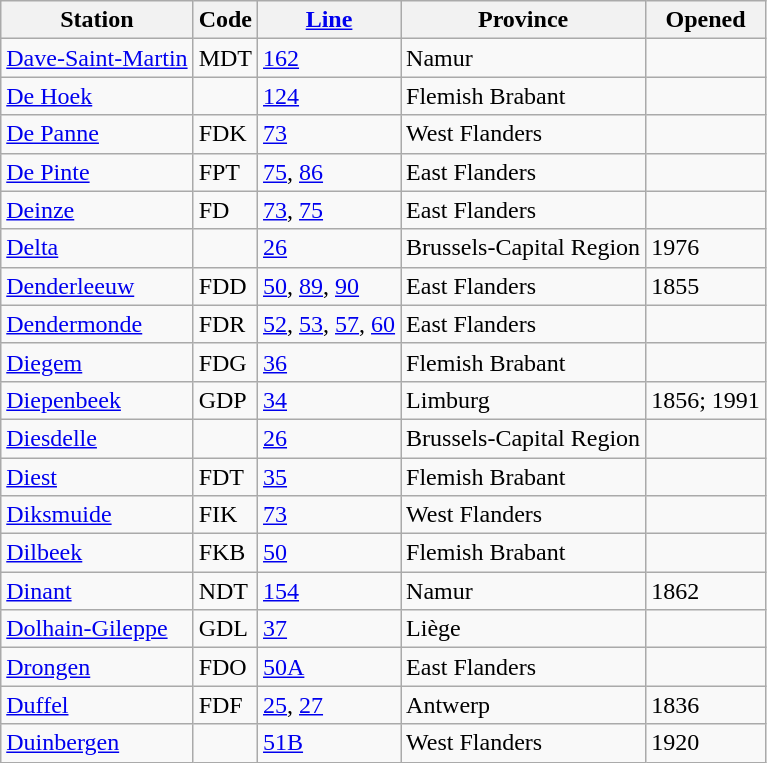<table class="wikitable sortable">
<tr>
<th>Station</th>
<th>Code</th>
<th><a href='#'>Line</a></th>
<th>Province</th>
<th>Opened</th>
</tr>
<tr>
<td><a href='#'>Dave-Saint-Martin</a></td>
<td>MDT</td>
<td><a href='#'>162</a></td>
<td>Namur</td>
<td></td>
</tr>
<tr>
<td><a href='#'>De Hoek</a></td>
<td></td>
<td><a href='#'>124</a></td>
<td>Flemish Brabant</td>
<td></td>
</tr>
<tr>
<td><a href='#'>De Panne</a></td>
<td>FDK</td>
<td><a href='#'>73</a></td>
<td>West Flanders</td>
<td></td>
</tr>
<tr>
<td><a href='#'>De Pinte</a></td>
<td>FPT</td>
<td><a href='#'>75</a>, <a href='#'>86</a></td>
<td>East Flanders</td>
<td></td>
</tr>
<tr>
<td><a href='#'>Deinze</a></td>
<td>FD</td>
<td><a href='#'>73</a>, <a href='#'>75</a></td>
<td>East Flanders</td>
<td></td>
</tr>
<tr>
<td><a href='#'>Delta</a></td>
<td></td>
<td><a href='#'>26</a></td>
<td>Brussels-Capital Region</td>
<td>1976</td>
</tr>
<tr>
<td><a href='#'>Denderleeuw</a></td>
<td>FDD</td>
<td><a href='#'>50</a>, <a href='#'>89</a>, <a href='#'>90</a></td>
<td>East Flanders</td>
<td>1855</td>
</tr>
<tr>
<td><a href='#'>Dendermonde</a></td>
<td>FDR</td>
<td><a href='#'>52</a>, <a href='#'>53</a>, <a href='#'>57</a>, <a href='#'>60</a></td>
<td>East Flanders</td>
<td></td>
</tr>
<tr>
<td><a href='#'>Diegem</a></td>
<td>FDG</td>
<td><a href='#'>36</a></td>
<td>Flemish Brabant</td>
<td></td>
</tr>
<tr>
<td><a href='#'>Diepenbeek</a></td>
<td>GDP</td>
<td><a href='#'>34</a></td>
<td>Limburg</td>
<td>1856; 1991</td>
</tr>
<tr>
<td><a href='#'>Diesdelle</a></td>
<td></td>
<td><a href='#'>26</a></td>
<td>Brussels-Capital Region</td>
<td></td>
</tr>
<tr>
<td><a href='#'>Diest</a></td>
<td>FDT</td>
<td><a href='#'>35</a></td>
<td>Flemish Brabant</td>
<td></td>
</tr>
<tr>
<td><a href='#'>Diksmuide</a></td>
<td>FIK</td>
<td><a href='#'>73</a></td>
<td>West Flanders</td>
<td></td>
</tr>
<tr>
<td><a href='#'>Dilbeek</a></td>
<td>FKB</td>
<td><a href='#'>50</a></td>
<td>Flemish Brabant</td>
<td></td>
</tr>
<tr>
<td><a href='#'>Dinant</a></td>
<td>NDT</td>
<td><a href='#'>154</a></td>
<td>Namur</td>
<td>1862</td>
</tr>
<tr>
<td><a href='#'>Dolhain-Gileppe</a></td>
<td>GDL</td>
<td><a href='#'>37</a></td>
<td>Liège</td>
<td></td>
</tr>
<tr>
<td><a href='#'>Drongen</a></td>
<td>FDO</td>
<td><a href='#'>50A</a></td>
<td>East Flanders</td>
<td></td>
</tr>
<tr>
<td><a href='#'>Duffel</a></td>
<td>FDF</td>
<td><a href='#'>25</a>, <a href='#'>27</a></td>
<td>Antwerp</td>
<td>1836</td>
</tr>
<tr>
<td><a href='#'>Duinbergen</a></td>
<td></td>
<td><a href='#'>51B</a></td>
<td>West Flanders</td>
<td>1920</td>
</tr>
</table>
